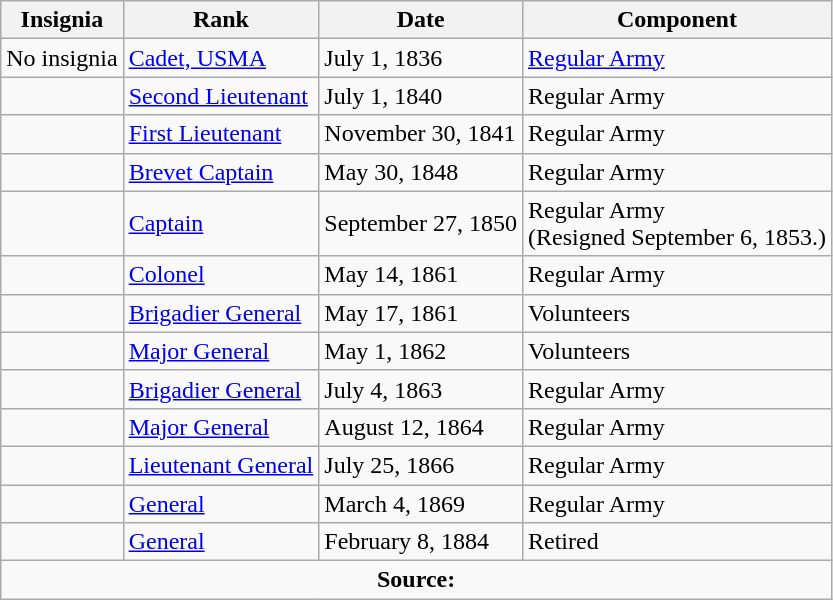<table class="wikitable">
<tr>
<th>Insignia</th>
<th>Rank</th>
<th>Date</th>
<th>Component</th>
</tr>
<tr>
<td>No insignia</td>
<td><a href='#'>Cadet, USMA</a></td>
<td>July 1, 1836</td>
<td><a href='#'>Regular Army</a></td>
</tr>
<tr>
<td></td>
<td><a href='#'>Second Lieutenant</a></td>
<td>July 1, 1840</td>
<td>Regular Army</td>
</tr>
<tr>
<td></td>
<td><a href='#'>First Lieutenant</a></td>
<td>November 30, 1841</td>
<td>Regular Army</td>
</tr>
<tr>
<td></td>
<td><a href='#'>Brevet Captain</a></td>
<td>May 30, 1848</td>
<td>Regular Army</td>
</tr>
<tr>
<td></td>
<td><a href='#'>Captain</a></td>
<td>September 27, 1850</td>
<td>Regular Army<br>(Resigned September 6, 1853.)</td>
</tr>
<tr>
<td></td>
<td><a href='#'>Colonel</a></td>
<td>May 14, 1861</td>
<td>Regular Army</td>
</tr>
<tr>
<td></td>
<td><a href='#'>Brigadier General</a></td>
<td>May 17, 1861</td>
<td>Volunteers</td>
</tr>
<tr>
<td></td>
<td><a href='#'>Major General</a></td>
<td>May 1, 1862</td>
<td>Volunteers</td>
</tr>
<tr>
<td></td>
<td><a href='#'>Brigadier General</a></td>
<td>July 4, 1863</td>
<td>Regular Army</td>
</tr>
<tr>
<td></td>
<td><a href='#'>Major General</a></td>
<td>August 12, 1864</td>
<td>Regular Army</td>
</tr>
<tr>
<td></td>
<td><a href='#'>Lieutenant General</a></td>
<td>July 25, 1866</td>
<td>Regular Army</td>
</tr>
<tr>
<td></td>
<td><a href='#'>General</a></td>
<td>March 4, 1869</td>
<td>Regular Army</td>
</tr>
<tr>
<td></td>
<td><a href='#'>General</a></td>
<td>February 8, 1884</td>
<td>Retired</td>
</tr>
<tr>
<td colspan="4" style="text-align: center;"><strong>Source:</strong> </td>
</tr>
</table>
